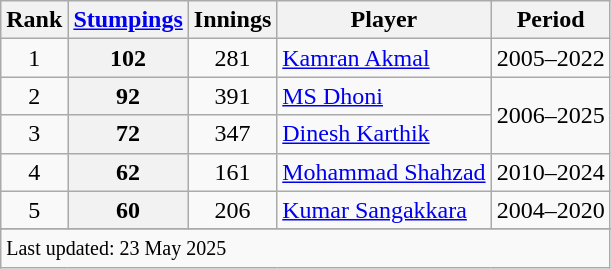<table class="wikitable sortable" style="text-align:centre;">
<tr>
<th scope="col">Rank</th>
<th scope="col"><a href='#'>Stumpings</a></th>
<th scope="col">Innings</th>
<th scope="col">Player</th>
<th scope="col">Period</th>
</tr>
<tr>
<td align=center>1</td>
<th scope="row">102</th>
<td style="text-align:center;">281</td>
<td> <a href='#'>Kamran Akmal</a></td>
<td>2005–2022</td>
</tr>
<tr>
<td align=center>2</td>
<th scope="row">92</th>
<td style="text-align:center;">391</td>
<td> <a href='#'>MS Dhoni</a></td>
<td rowspan=2>2006–2025</td>
</tr>
<tr>
<td align=center>3</td>
<th scope="row">72</th>
<td style="text-align:center;">347</td>
<td> <a href='#'>Dinesh Karthik</a></td>
</tr>
<tr>
<td align=center>4</td>
<th scope="row">62</th>
<td style="text-align:center;">161</td>
<td> <a href='#'>Mohammad Shahzad</a></td>
<td>2010–2024</td>
</tr>
<tr>
<td align=center>5</td>
<th scope="row">60</th>
<td style="text-align:center;">206</td>
<td> <a href='#'>Kumar Sangakkara</a></td>
<td>2004–2020</td>
</tr>
<tr>
</tr>
<tr class="sortbottom">
<td scope="row" colspan=5><small>Last updated: 23 May 2025</small></td>
</tr>
</table>
